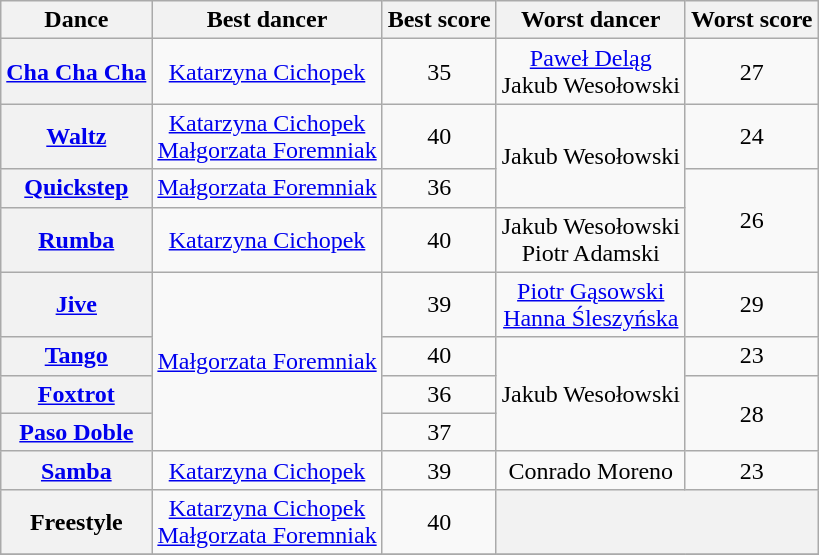<table class="wikitable sortable" style="text-align:center;">
<tr>
<th>Dance</th>
<th class="sortable">Best dancer</th>
<th>Best score</th>
<th class="sortable">Worst dancer</th>
<th>Worst score</th>
</tr>
<tr>
<th><a href='#'>Cha Cha Cha</a></th>
<td><a href='#'>Katarzyna Cichopek</a></td>
<td>35</td>
<td><a href='#'>Paweł Deląg</a><br>Jakub Wesołowski</td>
<td>27</td>
</tr>
<tr>
<th><a href='#'>Waltz</a></th>
<td><a href='#'>Katarzyna Cichopek</a><br><a href='#'>Małgorzata Foremniak</a></td>
<td>40</td>
<td rowspan="2">Jakub Wesołowski</td>
<td>24</td>
</tr>
<tr>
<th><a href='#'>Quickstep</a></th>
<td><a href='#'>Małgorzata Foremniak</a></td>
<td>36</td>
<td rowspan="2">26</td>
</tr>
<tr>
<th><a href='#'>Rumba</a></th>
<td><a href='#'>Katarzyna Cichopek</a></td>
<td>40</td>
<td>Jakub Wesołowski<br>Piotr Adamski</td>
</tr>
<tr>
<th><a href='#'>Jive</a></th>
<td rowspan="4"><a href='#'>Małgorzata Foremniak</a></td>
<td>39</td>
<td><a href='#'>Piotr Gąsowski</a><br><a href='#'>Hanna Śleszyńska</a></td>
<td>29</td>
</tr>
<tr>
<th><a href='#'>Tango</a></th>
<td>40</td>
<td rowspan="3">Jakub Wesołowski</td>
<td>23</td>
</tr>
<tr>
<th><a href='#'>Foxtrot</a></th>
<td>36</td>
<td rowspan="2">28</td>
</tr>
<tr>
<th><a href='#'>Paso Doble</a></th>
<td>37</td>
</tr>
<tr>
<th><a href='#'>Samba</a></th>
<td><a href='#'>Katarzyna Cichopek</a></td>
<td>39</td>
<td>Conrado Moreno</td>
<td>23</td>
</tr>
<tr>
<th>Freestyle</th>
<td><a href='#'>Katarzyna Cichopek</a><br><a href='#'>Małgorzata Foremniak</a></td>
<td>40</td>
<th colspan="2"></th>
</tr>
<tr>
</tr>
</table>
